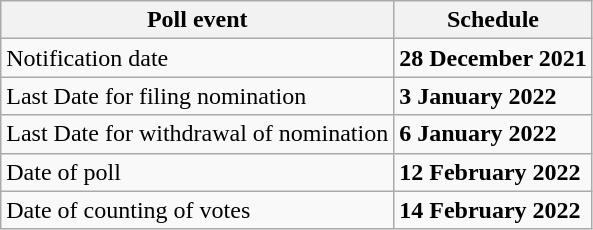<table class="wikitable">
<tr>
<th>Poll event</th>
<th>Schedule</th>
</tr>
<tr>
<td>Notification date</td>
<td><strong>28 December 2021</strong></td>
</tr>
<tr>
<td>Last Date for filing nomination</td>
<td><strong>3 January 2022</strong></td>
</tr>
<tr>
<td>Last Date for withdrawal of nomination</td>
<td><strong>6 January 2022</strong></td>
</tr>
<tr>
<td>Date of poll</td>
<td><strong>12 February 2022</strong></td>
</tr>
<tr>
<td>Date of counting of votes</td>
<td><strong>14 February 2022</strong></td>
</tr>
</table>
